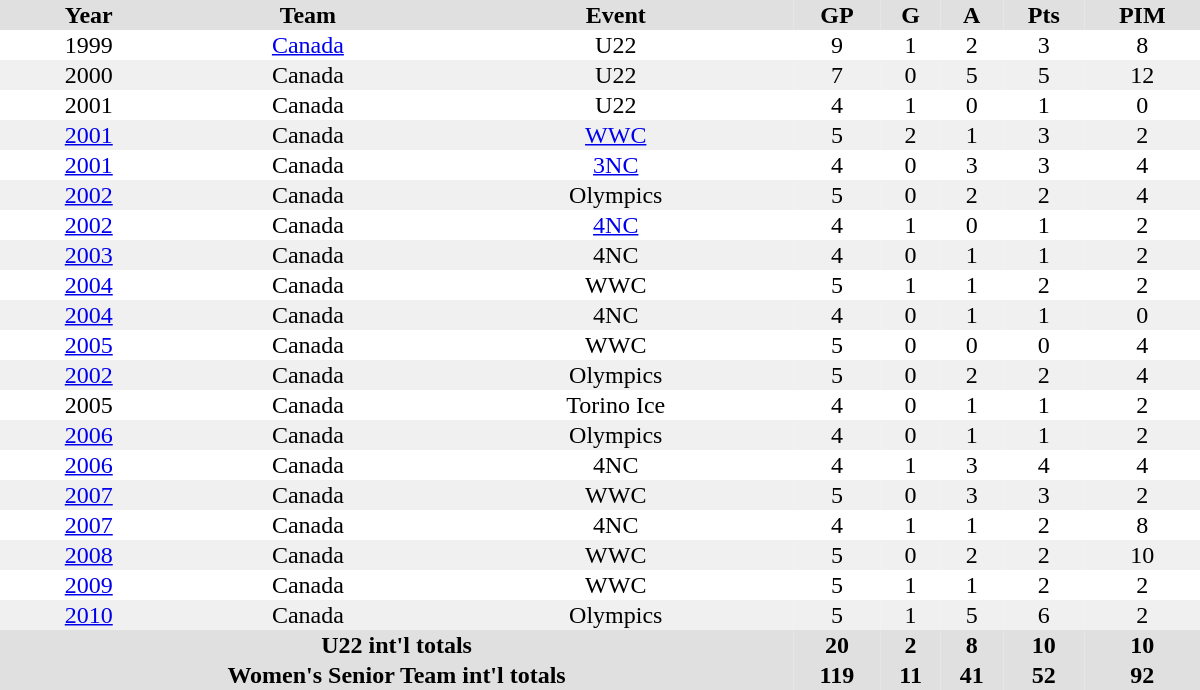<table border="0" cellpadding="1" cellspacing="0" ID="Table3" style="text-align:center; width:50em">
<tr ALIGN="center" bgcolor="#e0e0e0">
<th>Year</th>
<th>Team</th>
<th>Event</th>
<th>GP</th>
<th>G</th>
<th>A</th>
<th>Pts</th>
<th>PIM</th>
</tr>
<tr>
<td>1999</td>
<td><a href='#'>Canada</a></td>
<td>U22</td>
<td>9</td>
<td>1</td>
<td>2</td>
<td>3</td>
<td>8</td>
</tr>
<tr bgcolor="#f0f0f0">
<td>2000</td>
<td>Canada</td>
<td>U22</td>
<td>7</td>
<td>0</td>
<td>5</td>
<td>5</td>
<td>12</td>
</tr>
<tr>
<td>2001</td>
<td>Canada</td>
<td>U22</td>
<td>4</td>
<td>1</td>
<td>0</td>
<td>1</td>
<td>0</td>
</tr>
<tr>
</tr>
<tr bgcolor="#f0f0f0">
<td><a href='#'>2001</a></td>
<td>Canada</td>
<td><a href='#'>WWC</a></td>
<td>5</td>
<td>2</td>
<td>1</td>
<td>3</td>
<td>2</td>
</tr>
<tr>
<td><a href='#'>2001</a></td>
<td>Canada</td>
<td><a href='#'>3NC</a></td>
<td>4</td>
<td>0</td>
<td>3</td>
<td>3</td>
<td>4</td>
</tr>
<tr bgcolor="#f0f0f0">
<td><a href='#'>2002</a></td>
<td>Canada</td>
<td>Olympics</td>
<td>5</td>
<td>0</td>
<td>2</td>
<td>2</td>
<td>4</td>
</tr>
<tr>
<td><a href='#'>2002</a></td>
<td>Canada</td>
<td><a href='#'>4NC</a></td>
<td>4</td>
<td>1</td>
<td>0</td>
<td>1</td>
<td>2</td>
</tr>
<tr bgcolor="#f0f0f0">
<td><a href='#'>2003</a></td>
<td>Canada</td>
<td>4NC</td>
<td>4</td>
<td>0</td>
<td>1</td>
<td>1</td>
<td>2</td>
</tr>
<tr>
<td><a href='#'>2004</a></td>
<td>Canada</td>
<td>WWC</td>
<td>5</td>
<td>1</td>
<td>1</td>
<td>2</td>
<td>2</td>
</tr>
<tr bgcolor="#f0f0f0">
<td><a href='#'>2004</a></td>
<td>Canada</td>
<td>4NC</td>
<td>4</td>
<td>0</td>
<td>1</td>
<td>1</td>
<td>0</td>
</tr>
<tr>
<td><a href='#'>2005</a></td>
<td>Canada</td>
<td>WWC</td>
<td>5</td>
<td>0</td>
<td>0</td>
<td>0</td>
<td>4</td>
</tr>
<tr bgcolor="#f0f0f0">
<td><a href='#'>2002</a></td>
<td>Canada</td>
<td>Olympics</td>
<td>5</td>
<td>0</td>
<td>2</td>
<td>2</td>
<td>4</td>
</tr>
<tr>
<td>2005</td>
<td>Canada</td>
<td>Torino Ice</td>
<td>4</td>
<td>0</td>
<td>1</td>
<td>1</td>
<td>2</td>
</tr>
<tr bgcolor="#f0f0f0">
<td><a href='#'>2006</a></td>
<td>Canada</td>
<td>Olympics</td>
<td>4</td>
<td>0</td>
<td>1</td>
<td>1</td>
<td>2</td>
</tr>
<tr>
<td><a href='#'>2006</a></td>
<td>Canada</td>
<td>4NC</td>
<td>4</td>
<td>1</td>
<td>3</td>
<td>4</td>
<td>4</td>
</tr>
<tr bgcolor="#f0f0f0">
<td><a href='#'>2007</a></td>
<td>Canada</td>
<td>WWC</td>
<td>5</td>
<td>0</td>
<td>3</td>
<td>3</td>
<td>2</td>
</tr>
<tr>
<td><a href='#'>2007</a></td>
<td>Canada</td>
<td>4NC</td>
<td>4</td>
<td>1</td>
<td>1</td>
<td>2</td>
<td>8</td>
</tr>
<tr bgcolor="#f0f0f0">
<td><a href='#'>2008</a></td>
<td>Canada</td>
<td>WWC</td>
<td>5</td>
<td>0</td>
<td>2</td>
<td>2</td>
<td>10</td>
</tr>
<tr>
<td><a href='#'>2009</a></td>
<td>Canada</td>
<td>WWC</td>
<td>5</td>
<td>1</td>
<td>1</td>
<td>2</td>
<td>2</td>
</tr>
<tr bgcolor="#f0f0f0">
<td><a href='#'>2010</a></td>
<td>Canada</td>
<td>Olympics</td>
<td>5</td>
<td>1</td>
<td>5</td>
<td>6</td>
<td>2</td>
</tr>
<tr ALIGN="center" bgcolor="#e0e0e0">
<th colspan=3>U22 int'l totals</th>
<th>20</th>
<th>2</th>
<th>8</th>
<th>10</th>
<th>10</th>
</tr>
<tr ALIGN="center" bgcolor="#e0e0e0">
<th colspan=3>Women's Senior Team int'l totals</th>
<th>119</th>
<th>11</th>
<th>41</th>
<th>52</th>
<th>92</th>
</tr>
</table>
